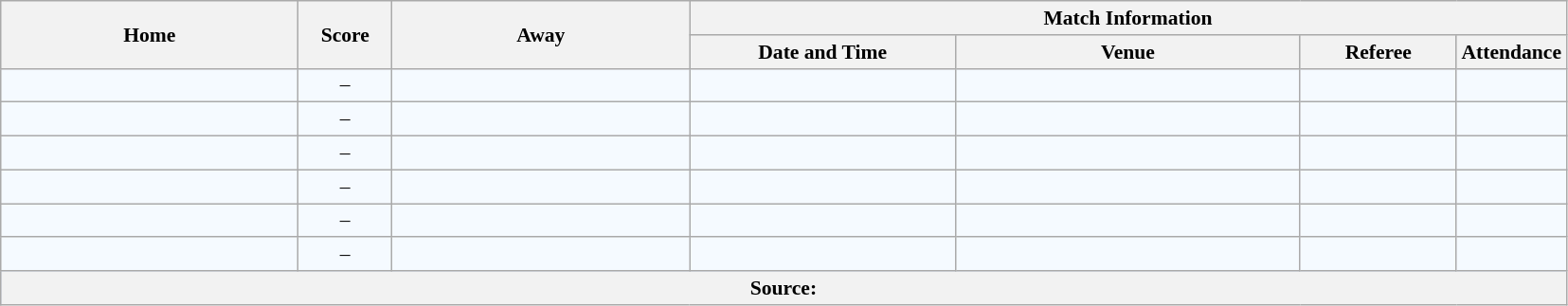<table class="wikitable" style="border-collapse:collapse; font-size:90%; text-align:center;">
<tr>
<th rowspan="2" width="19%">Home</th>
<th rowspan="2" width="6%">Score</th>
<th rowspan="2" width="19%">Away</th>
<th colspan="4">Match Information</th>
</tr>
<tr bgcolor="#CCCCCC">
<th width="17%">Date and Time</th>
<th width="22%">Venue</th>
<th width="10%">Referee</th>
<th width="7%">Attendance</th>
</tr>
<tr bgcolor="#F5FAFF">
<td></td>
<td>–</td>
<td></td>
<td></td>
<td></td>
<td></td>
<td></td>
</tr>
<tr bgcolor="#F5FAFF">
<td></td>
<td>–</td>
<td></td>
<td></td>
<td></td>
<td></td>
<td></td>
</tr>
<tr bgcolor="#F5FAFF">
<td></td>
<td>–</td>
<td></td>
<td></td>
<td></td>
<td></td>
<td></td>
</tr>
<tr bgcolor="#F5FAFF">
<td></td>
<td>–</td>
<td></td>
<td></td>
<td></td>
<td></td>
<td></td>
</tr>
<tr bgcolor="#F5FAFF">
<td></td>
<td>–</td>
<td></td>
<td></td>
<td></td>
<td></td>
<td></td>
</tr>
<tr bgcolor="#F5FAFF">
<td></td>
<td>–</td>
<td></td>
<td></td>
<td></td>
<td></td>
<td></td>
</tr>
<tr bgcolor="#C1D8FF">
<th colspan="7">Source:</th>
</tr>
</table>
